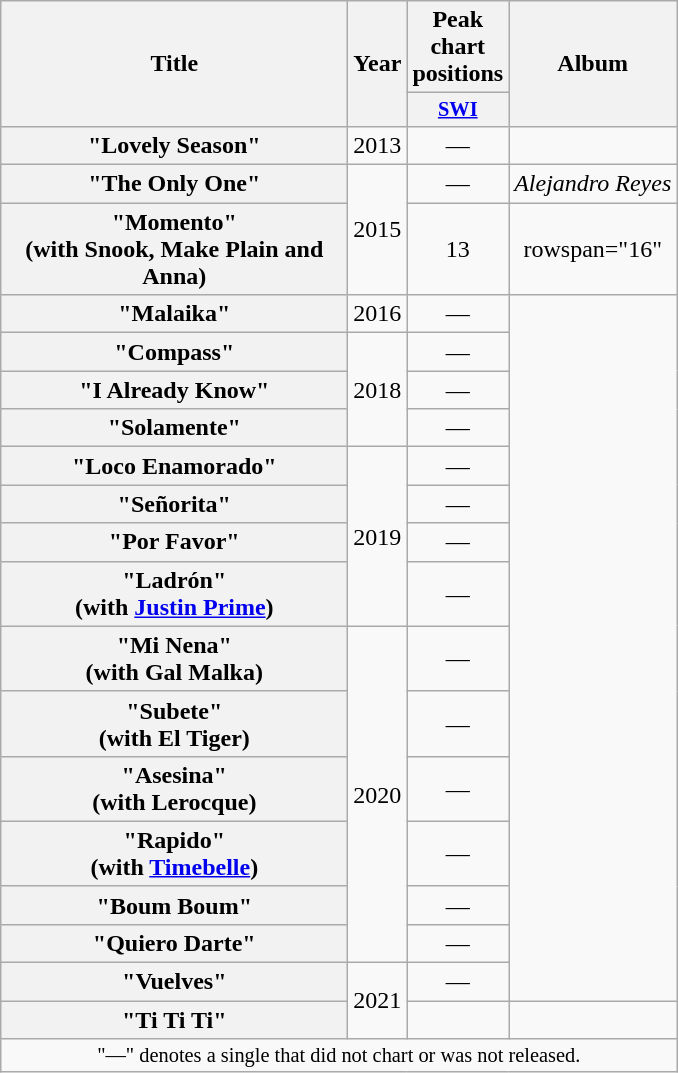<table class="wikitable plainrowheaders" style="text-align:center;">
<tr>
<th scope="col" rowspan="2" style="width:14em;">Title</th>
<th scope="col" rowspan="2" style="width:1em;">Year</th>
<th scope="col" colspan="1">Peak chart positions</th>
<th scope="col" rowspan="2">Album</th>
</tr>
<tr>
<th scope="col" style="width:3em;font-size:85%;"><a href='#'>SWI</a><br></th>
</tr>
<tr>
<th scope="row">"Lovely Season"</th>
<td>2013</td>
<td>—</td>
<td></td>
</tr>
<tr>
<th scope="row">"The Only One"</th>
<td rowspan="2">2015</td>
<td>—</td>
<td><em>Alejandro Reyes</em></td>
</tr>
<tr>
<th scope="row">"Momento"<br><span>(with Snook, Make Plain and Anna)</span></th>
<td>13</td>
<td>rowspan="16" </td>
</tr>
<tr>
<th scope="row">"Malaika"</th>
<td>2016</td>
<td>—</td>
</tr>
<tr>
<th scope="row">"Compass"</th>
<td rowspan="3">2018</td>
<td>—</td>
</tr>
<tr>
<th scope="row">"I Already Know"</th>
<td>—</td>
</tr>
<tr>
<th scope="row">"Solamente"</th>
<td>—</td>
</tr>
<tr>
<th scope="row">"Loco Enamorado"</th>
<td rowspan="4">2019</td>
<td>—</td>
</tr>
<tr>
<th scope="row">"Señorita"</th>
<td>—</td>
</tr>
<tr>
<th scope="row">"Por Favor"</th>
<td>—</td>
</tr>
<tr>
<th scope="row">"Ladrón"<br><span>(with <a href='#'>Justin Prime</a>)</span></th>
<td>—</td>
</tr>
<tr>
<th scope="row">"Mi Nena"<br><span>(with Gal Malka)</span></th>
<td rowspan="6">2020</td>
<td>—</td>
</tr>
<tr>
<th scope="row">"Subete"<br><span>(with El Tiger)</span></th>
<td>—</td>
</tr>
<tr>
<th scope="row">"Asesina"<br><span>(with Lerocque)</span></th>
<td>—</td>
</tr>
<tr>
<th scope="row">"Rapido"<br><span>(with <a href='#'>Timebelle</a>)</span></th>
<td>—</td>
</tr>
<tr>
<th scope="row">"Boum Boum"</th>
<td>—</td>
</tr>
<tr>
<th scope="row">"Quiero Darte"</th>
<td>—</td>
</tr>
<tr>
<th scope="row">"Vuelves"</th>
<td rowspan="2">2021</td>
<td>—</td>
</tr>
<tr>
<th>"Ti Ti Ti"</th>
<td></td>
<td></td>
</tr>
<tr>
<td colspan="18" style="text-align:center; font-size:85%;">"—" denotes a single that did not chart or was not released.</td>
</tr>
</table>
